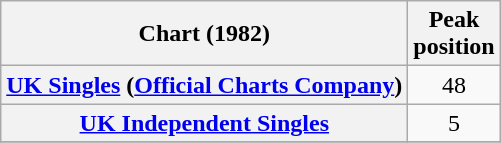<table class="wikitable sortable plainrowheaders" style="text-align:center">
<tr>
<th scope="col">Chart (1982)</th>
<th scope="col">Peak<br>position</th>
</tr>
<tr>
<th scope="row"><a href='#'>UK Singles</a> (<a href='#'>Official Charts Company</a>)</th>
<td>48</td>
</tr>
<tr>
<th scope="row"><a href='#'>UK Independent Singles</a></th>
<td>5</td>
</tr>
<tr>
</tr>
</table>
